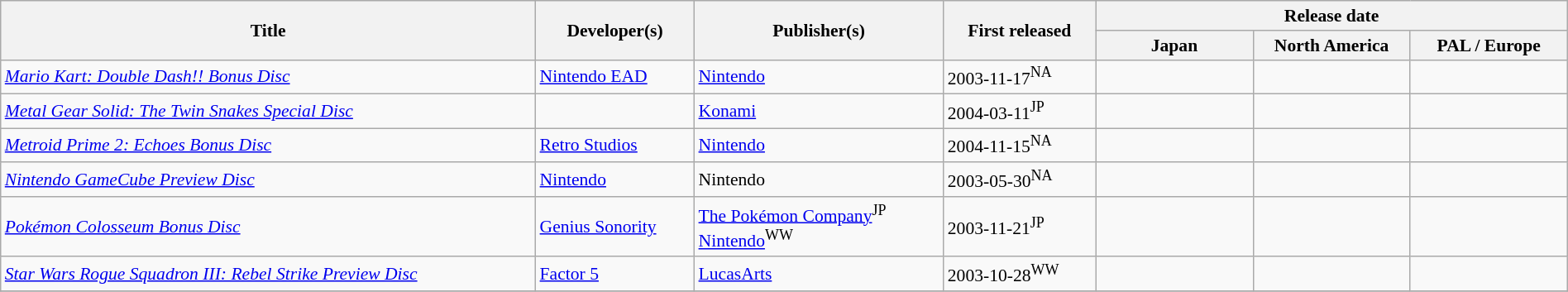<table class="wikitable sortable" id="softwarelist" style="width:100%; font-size:90%;">
<tr>
<th rowspan="2">Title</th>
<th rowspan="2">Developer(s)</th>
<th rowspan="2">Publisher(s)</th>
<th rowspan="2"><span>First released</span></th>
<th colspan="6">Release date</th>
</tr>
<tr>
<th style="width:120px;">Japan</th>
<th style="width:120px;">North America</th>
<th style="width:120px;">PAL / Europe</th>
</tr>
<tr>
<td><em><a href='#'>Mario Kart: Double Dash!! Bonus Disc</a></em></td>
<td><a href='#'>Nintendo EAD</a></td>
<td><a href='#'>Nintendo</a></td>
<td>2003-11-17<sup>NA</sup></td>
<td></td>
<td></td>
<td></td>
</tr>
<tr>
<td><em><a href='#'>Metal Gear Solid: The Twin Snakes Special Disc</a></em></td>
<td></td>
<td><a href='#'>Konami</a></td>
<td>2004-03-11<sup>JP</sup></td>
<td></td>
<td></td>
<td></td>
</tr>
<tr>
<td><em><a href='#'>Metroid Prime 2: Echoes Bonus Disc</a></em></td>
<td><a href='#'>Retro Studios</a></td>
<td><a href='#'>Nintendo</a></td>
<td>2004-11-15<sup>NA</sup></td>
<td></td>
<td></td>
<td></td>
</tr>
<tr>
<td><em><a href='#'>Nintendo GameCube Preview Disc</a></em></td>
<td><a href='#'>Nintendo</a></td>
<td>Nintendo</td>
<td>2003-05-30<sup>NA</sup></td>
<td></td>
<td></td>
<td></td>
</tr>
<tr>
<td><em><a href='#'>Pokémon Colosseum Bonus Disc</a></em></td>
<td><a href='#'>Genius Sonority</a></td>
<td><a href='#'>The Pokémon Company</a><sup>JP</sup><br><a href='#'>Nintendo</a><sup>WW</sup></td>
<td>2003-11-21<sup>JP</sup></td>
<td></td>
<td></td>
<td></td>
</tr>
<tr>
<td><em><a href='#'>Star Wars Rogue Squadron III: Rebel Strike Preview Disc</a></em></td>
<td><a href='#'>Factor 5</a></td>
<td><a href='#'>LucasArts</a></td>
<td>2003-10-28<sup>WW</sup></td>
<td></td>
<td></td>
<td></td>
</tr>
<tr>
</tr>
</table>
